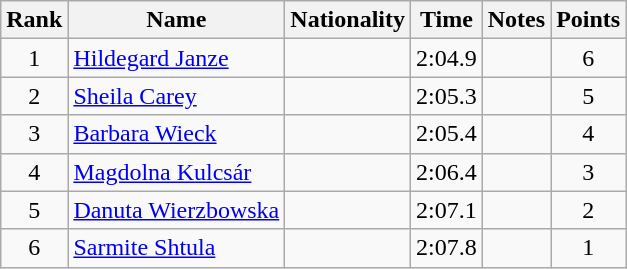<table class="wikitable sortable" style="text-align:center">
<tr>
<th>Rank</th>
<th>Name</th>
<th>Nationality</th>
<th>Time</th>
<th>Notes</th>
<th>Points</th>
</tr>
<tr>
<td>1</td>
<td align=left><a href='#'>Hildegard Janze</a></td>
<td align=left></td>
<td>2:04.9</td>
<td></td>
<td>6</td>
</tr>
<tr>
<td>2</td>
<td align=left><a href='#'>Sheila Carey</a></td>
<td align=left></td>
<td>2:05.3</td>
<td></td>
<td>5</td>
</tr>
<tr>
<td>3</td>
<td align=left><a href='#'>Barbara Wieck</a></td>
<td align=left></td>
<td>2:05.4</td>
<td></td>
<td>4</td>
</tr>
<tr>
<td>4</td>
<td align=left><a href='#'>Magdolna Kulcsár</a></td>
<td align=left></td>
<td>2:06.4</td>
<td></td>
<td>3</td>
</tr>
<tr>
<td>5</td>
<td align=left><a href='#'>Danuta Wierzbowska</a></td>
<td align=left></td>
<td>2:07.1</td>
<td></td>
<td>2</td>
</tr>
<tr>
<td>6</td>
<td align=left><a href='#'>Sarmite Shtula</a></td>
<td align=left></td>
<td>2:07.8</td>
<td></td>
<td>1</td>
</tr>
</table>
